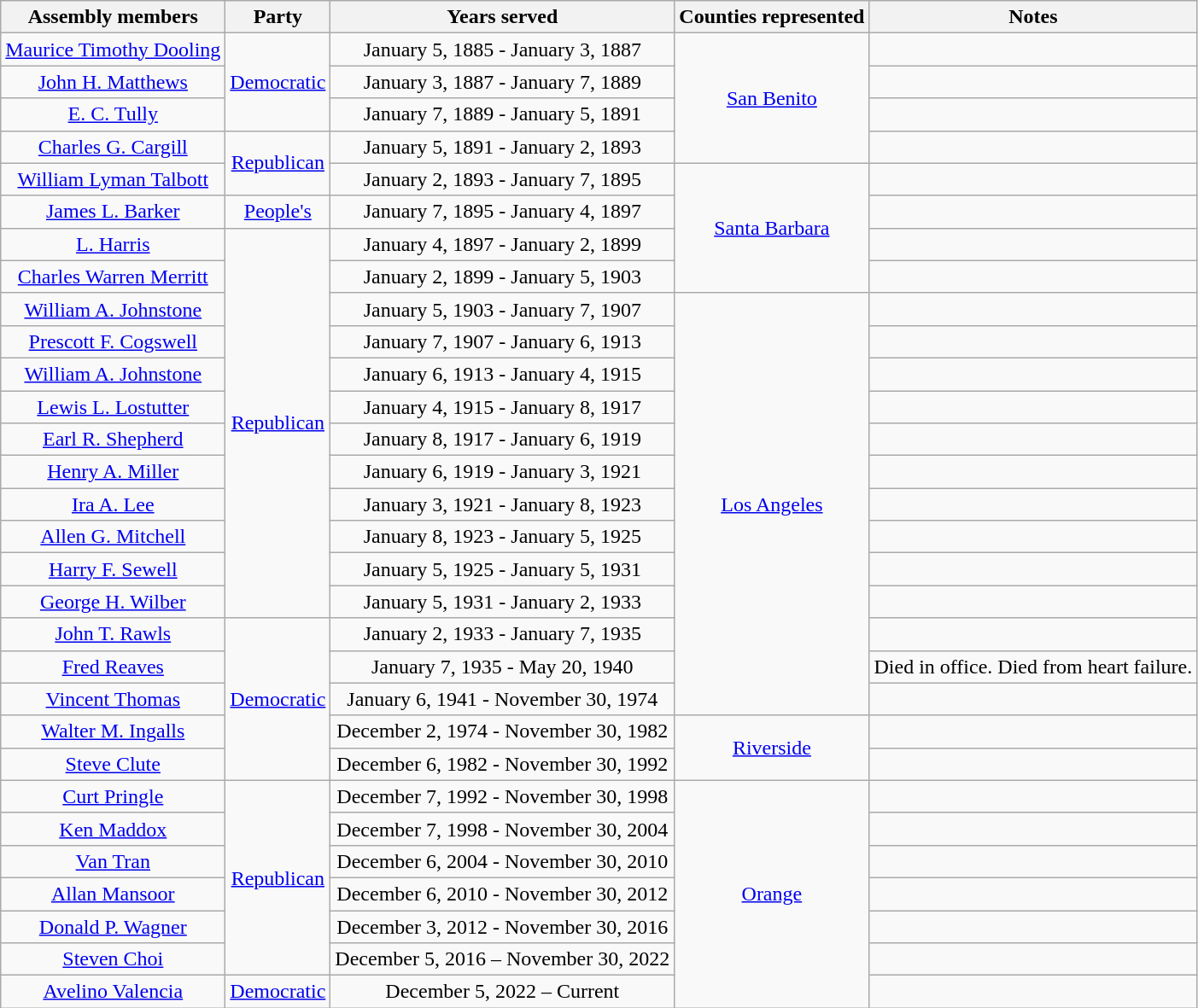<table class=wikitable style="text-align:center">
<tr>
<th>Assembly members</th>
<th>Party</th>
<th>Years served</th>
<th>Counties represented</th>
<th>Notes</th>
</tr>
<tr>
<td><a href='#'>Maurice Timothy Dooling</a></td>
<td rowspan=3 ><a href='#'>Democratic</a></td>
<td>January 5, 1885 - January 3, 1887</td>
<td rowspan=4><a href='#'>San Benito</a></td>
<td></td>
</tr>
<tr>
<td><a href='#'>John H. Matthews</a></td>
<td>January 3, 1887 - January 7, 1889</td>
<td></td>
</tr>
<tr>
<td><a href='#'>E. C. Tully</a></td>
<td>January 7, 1889 - January 5, 1891</td>
<td></td>
</tr>
<tr>
<td><a href='#'>Charles G. Cargill</a></td>
<td rowspan=2 ><a href='#'>Republican</a></td>
<td>January 5, 1891 - January 2, 1893</td>
<td></td>
</tr>
<tr>
<td><a href='#'>William Lyman Talbott</a></td>
<td>January 2, 1893 - January 7, 1895</td>
<td rowspan=4><a href='#'>Santa Barbara</a></td>
<td></td>
</tr>
<tr>
<td><a href='#'>James L. Barker</a></td>
<td><a href='#'>People's</a></td>
<td>January 7, 1895 - January 4, 1897</td>
<td></td>
</tr>
<tr>
<td><a href='#'>L. Harris</a></td>
<td rowspan=12 ><a href='#'>Republican</a></td>
<td>January 4, 1897 - January 2, 1899</td>
<td></td>
</tr>
<tr>
<td><a href='#'>Charles Warren Merritt</a></td>
<td>January 2, 1899 - January 5, 1903</td>
<td></td>
</tr>
<tr>
<td><a href='#'>William A. Johnstone</a></td>
<td>January 5, 1903 - January 7, 1907</td>
<td rowspan=13><a href='#'>Los Angeles</a></td>
<td></td>
</tr>
<tr>
<td><a href='#'>Prescott F. Cogswell</a></td>
<td>January 7, 1907 - January 6, 1913</td>
<td></td>
</tr>
<tr>
<td><a href='#'>William A. Johnstone</a></td>
<td>January 6, 1913 - January 4, 1915</td>
<td></td>
</tr>
<tr>
<td><a href='#'>Lewis L. Lostutter</a></td>
<td>January 4, 1915 - January 8, 1917</td>
<td></td>
</tr>
<tr>
<td><a href='#'>Earl R. Shepherd</a></td>
<td>January 8, 1917 - January 6, 1919</td>
<td></td>
</tr>
<tr>
<td><a href='#'>Henry A. Miller</a></td>
<td>January 6, 1919 - January 3, 1921</td>
<td></td>
</tr>
<tr>
<td><a href='#'>Ira A. Lee</a></td>
<td>January 3, 1921 - January 8, 1923</td>
<td></td>
</tr>
<tr>
<td><a href='#'>Allen G. Mitchell</a></td>
<td>January 8, 1923 - January 5, 1925</td>
<td></td>
</tr>
<tr>
<td><a href='#'>Harry F. Sewell</a></td>
<td>January 5, 1925 - January 5, 1931</td>
<td></td>
</tr>
<tr>
<td><a href='#'>George H. Wilber</a></td>
<td>January 5, 1931 - January 2, 1933</td>
<td></td>
</tr>
<tr>
<td><a href='#'>John T. Rawls</a></td>
<td rowspan=5 ><a href='#'>Democratic</a></td>
<td>January 2, 1933 - January 7, 1935</td>
<td></td>
</tr>
<tr>
<td><a href='#'>Fred Reaves</a></td>
<td>January 7, 1935 - May 20, 1940</td>
<td>Died in office. Died from heart failure.</td>
</tr>
<tr>
<td><a href='#'>Vincent Thomas</a></td>
<td>January 6, 1941 - November 30, 1974</td>
<td></td>
</tr>
<tr>
<td><a href='#'>Walter M. Ingalls</a></td>
<td>December 2, 1974 - November 30, 1982</td>
<td rowspan=2><a href='#'>Riverside</a></td>
<td></td>
</tr>
<tr>
<td><a href='#'>Steve Clute</a></td>
<td>December 6, 1982 - November 30, 1992</td>
<td></td>
</tr>
<tr>
<td><a href='#'>Curt Pringle</a></td>
<td rowspan=6 ><a href='#'>Republican</a></td>
<td>December 7, 1992 - November 30, 1998</td>
<td rowspan=7><a href='#'>Orange</a></td>
<td></td>
</tr>
<tr>
<td><a href='#'>Ken Maddox</a></td>
<td>December 7, 1998 - November 30, 2004</td>
<td></td>
</tr>
<tr>
<td><a href='#'>Van Tran</a></td>
<td>December 6, 2004 - November 30, 2010</td>
<td></td>
</tr>
<tr>
<td><a href='#'>Allan Mansoor</a></td>
<td>December 6, 2010 - November 30, 2012</td>
<td></td>
</tr>
<tr>
<td><a href='#'>Donald P. Wagner</a></td>
<td>December 3, 2012 - November 30, 2016</td>
<td></td>
</tr>
<tr>
<td><a href='#'>Steven Choi</a></td>
<td>December 5, 2016 – November 30, 2022</td>
<td></td>
</tr>
<tr>
<td><a href='#'>Avelino Valencia</a></td>
<td rowspan=1 ><a href='#'>Democratic</a></td>
<td>December 5, 2022 – Current</td>
</tr>
</table>
